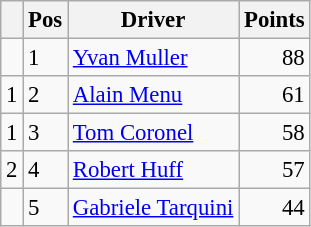<table class="wikitable" style="font-size: 95%;">
<tr>
<th></th>
<th>Pos</th>
<th>Driver</th>
<th>Points</th>
</tr>
<tr>
<td align="left"></td>
<td>1</td>
<td> <a href='#'>Yvan Muller</a></td>
<td align="right">88</td>
</tr>
<tr>
<td align="left"> 1</td>
<td>2</td>
<td> <a href='#'>Alain Menu</a></td>
<td align="right">61</td>
</tr>
<tr>
<td align="left"> 1</td>
<td>3</td>
<td> <a href='#'>Tom Coronel</a></td>
<td align="right">58</td>
</tr>
<tr>
<td align="left"> 2</td>
<td>4</td>
<td> <a href='#'>Robert Huff</a></td>
<td align="right">57</td>
</tr>
<tr>
<td align="left"></td>
<td>5</td>
<td> <a href='#'>Gabriele Tarquini</a></td>
<td align="right">44</td>
</tr>
</table>
